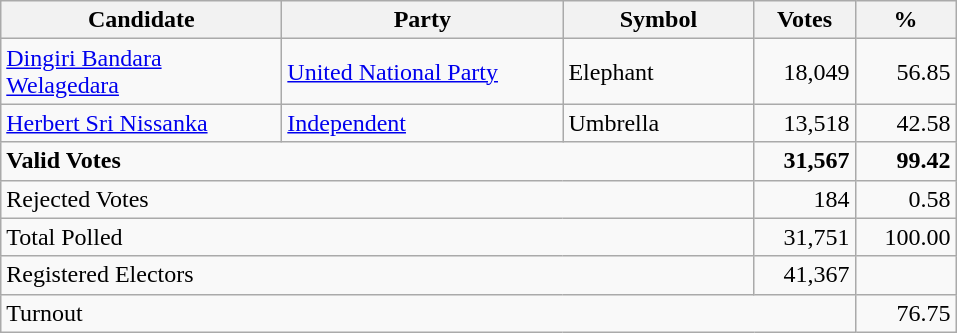<table class="wikitable" border="1" style="text-align:right;">
<tr>
<th align=left width="180">Candidate</th>
<th align=left width="180">Party</th>
<th align=left width="120">Symbol</th>
<th align=left width="60">Votes</th>
<th align=left width="60">%</th>
</tr>
<tr>
<td align=left><a href='#'>Dingiri Bandara Welagedara</a></td>
<td align=left><a href='#'>United National Party</a></td>
<td align=left>Elephant</td>
<td>18,049</td>
<td>56.85</td>
</tr>
<tr>
<td align=left><a href='#'>Herbert Sri Nissanka</a></td>
<td align=left><a href='#'>Independent</a></td>
<td align=left>Umbrella</td>
<td>13,518</td>
<td>42.58</td>
</tr>
<tr>
<td align=left colspan=3><strong>Valid Votes</strong></td>
<td><strong>31,567</strong></td>
<td><strong>99.42</strong></td>
</tr>
<tr>
<td align=left colspan=3>Rejected Votes</td>
<td>184</td>
<td>0.58</td>
</tr>
<tr>
<td align=left colspan=3>Total Polled</td>
<td>31,751</td>
<td>100.00</td>
</tr>
<tr>
<td align=left colspan=3>Registered Electors</td>
<td>41,367</td>
<td></td>
</tr>
<tr>
<td align=left colspan=4>Turnout</td>
<td>76.75</td>
</tr>
</table>
